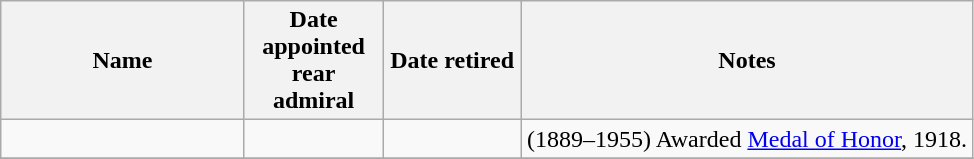<table class="wikitable sortable">
<tr>
<th width = 155>Name</th>
<th width = 85>Date appointed rear admiral</th>
<th class="unsortable" width = 85>Date retired</th>
<th class="unsortable">Notes</th>
</tr>
<tr valign=top>
<td></td>
<td align="right">  </td>
<td align="right">  </td>
<td>(1889–1955) Awarded <a href='#'>Medal of Honor</a>, 1918.</td>
</tr>
<tr>
</tr>
</table>
